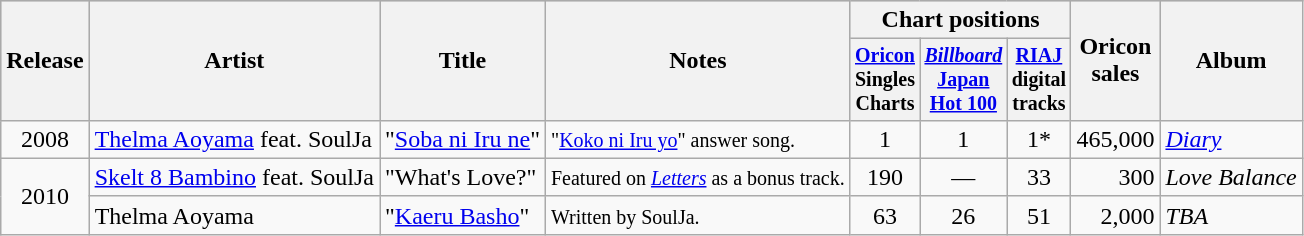<table class="wikitable" style="text-align:center">
<tr bgcolor="#CCCCCC">
<th rowspan="2">Release</th>
<th rowspan="2">Artist</th>
<th rowspan="2">Title</th>
<th rowspan="2">Notes</th>
<th colspan="3">Chart positions</th>
<th rowspan="2">Oricon<br>sales<br></th>
<th rowspan="2">Album</th>
</tr>
<tr style="font-size:smaller;">
<th width="35"><a href='#'>Oricon</a> Singles Charts<br></th>
<th width="35"><em><a href='#'>Billboard</a></em> <a href='#'>Japan Hot 100</a><br></th>
<th width="35"><a href='#'>RIAJ</a> digital tracks<br></th>
</tr>
<tr>
<td rowspan="1">2008</td>
<td align="left"><a href='#'>Thelma Aoyama</a> feat. SoulJa</td>
<td align="left">"<a href='#'>Soba ni Iru ne</a>"</td>
<td align="left"><small>"<a href='#'>Koko ni Iru yo</a>" answer song.</small></td>
<td>1</td>
<td>1</td>
<td>1*</td>
<td align="right">465,000</td>
<td align="left" rowspan="1"><em><a href='#'>Diary</a></em></td>
</tr>
<tr>
<td rowspan="2">2010</td>
<td align="left"><a href='#'>Skelt 8 Bambino</a> feat. SoulJa</td>
<td align="left">"What's Love?"</td>
<td align="left"><small>Featured on <em><a href='#'>Letters</a></em> as a bonus track.</small></td>
<td>190</td>
<td>—</td>
<td>33</td>
<td align="right">300</td>
<td align="left" rowspan="1"><em>Love Balance</em></td>
</tr>
<tr>
<td align="left">Thelma Aoyama</td>
<td align="left">"<a href='#'>Kaeru Basho</a>"</td>
<td align="left"><small>Written by SoulJa.</small></td>
<td>63</td>
<td>26</td>
<td>51</td>
<td align="right">2,000</td>
<td align="left" rowspan="1"><em>TBA</em></td>
</tr>
</table>
